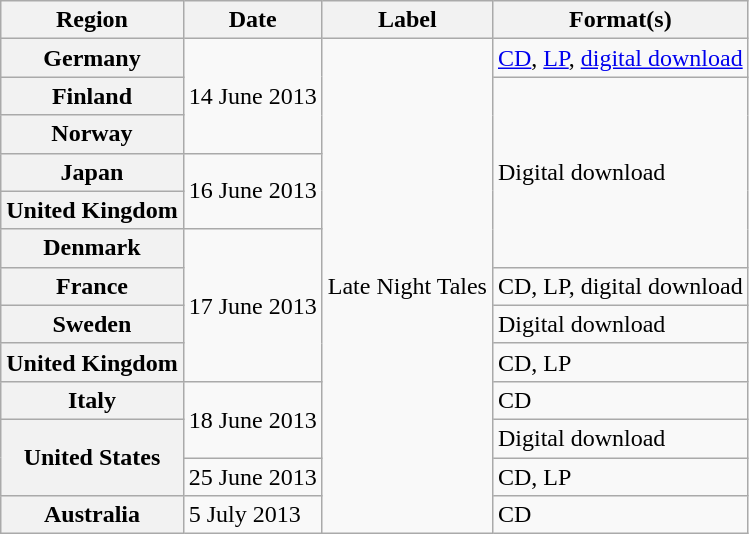<table class="wikitable plainrowheaders">
<tr>
<th scope="col">Region</th>
<th scope="col">Date</th>
<th scope="col">Label</th>
<th scope="col">Format(s)</th>
</tr>
<tr>
<th scope="row">Germany</th>
<td rowspan="3">14 June 2013</td>
<td rowspan="13">Late Night Tales</td>
<td><a href='#'>CD</a>, <a href='#'>LP</a>, <a href='#'>digital download</a></td>
</tr>
<tr>
<th scope="row">Finland</th>
<td rowspan="5">Digital download</td>
</tr>
<tr>
<th scope="row">Norway</th>
</tr>
<tr>
<th scope="row">Japan</th>
<td rowspan="2">16 June 2013</td>
</tr>
<tr>
<th scope="row">United Kingdom</th>
</tr>
<tr>
<th scope="row">Denmark</th>
<td rowspan="4">17 June 2013</td>
</tr>
<tr>
<th scope="row">France</th>
<td>CD, LP, digital download</td>
</tr>
<tr>
<th scope="row">Sweden</th>
<td>Digital download</td>
</tr>
<tr>
<th scope="row">United Kingdom</th>
<td>CD, LP</td>
</tr>
<tr>
<th scope="row">Italy</th>
<td rowspan="2">18 June 2013</td>
<td>CD</td>
</tr>
<tr>
<th scope="row" rowspan="2">United States</th>
<td>Digital download</td>
</tr>
<tr>
<td>25 June 2013</td>
<td>CD, LP</td>
</tr>
<tr>
<th scope="row">Australia</th>
<td>5 July 2013</td>
<td>CD</td>
</tr>
</table>
